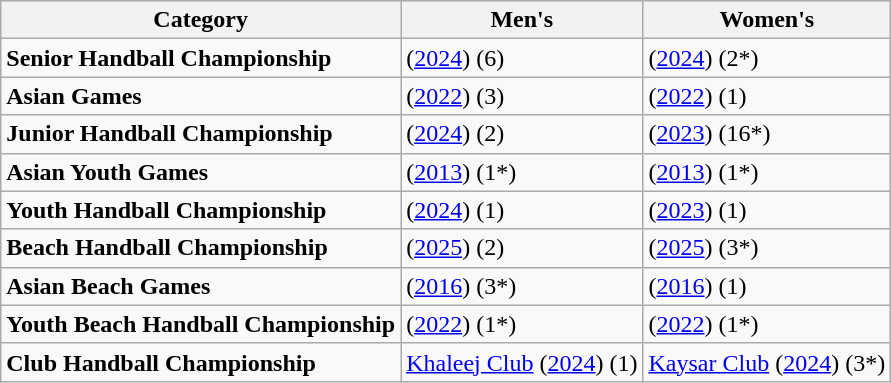<table class=wikitable>
<tr>
<th>Category</th>
<th>Men's</th>
<th>Women's</th>
</tr>
<tr>
<td><strong>Senior Handball Championship</strong></td>
<td> (<a href='#'>2024</a>) (6)</td>
<td> (<a href='#'>2024</a>) (2*)</td>
</tr>
<tr>
<td><strong>Asian Games</strong></td>
<td> (<a href='#'>2022</a>) (3)</td>
<td> (<a href='#'>2022</a>) (1)</td>
</tr>
<tr>
<td><strong>Junior Handball Championship</strong></td>
<td> (<a href='#'>2024</a>) (2)</td>
<td> (<a href='#'>2023</a>) (16*)</td>
</tr>
<tr>
<td><strong>Asian Youth Games</strong></td>
<td> (<a href='#'>2013</a>) (1*)</td>
<td> (<a href='#'>2013</a>) (1*)</td>
</tr>
<tr>
<td><strong>Youth Handball Championship</strong></td>
<td> (<a href='#'>2024</a>) (1)</td>
<td> (<a href='#'>2023</a>) (1)</td>
</tr>
<tr>
<td><strong>Beach Handball Championship</strong></td>
<td> (<a href='#'>2025</a>) (2)</td>
<td> (<a href='#'>2025</a>) (3*)</td>
</tr>
<tr>
<td><strong>Asian Beach Games</strong></td>
<td> (<a href='#'>2016</a>) (3*)</td>
<td> (<a href='#'>2016</a>) (1)</td>
</tr>
<tr>
<td><strong>Youth Beach Handball Championship</strong></td>
<td> (<a href='#'>2022</a>) (1*)</td>
<td> (<a href='#'>2022</a>) (1*)</td>
</tr>
<tr>
<td><strong>Club Handball Championship</strong></td>
<td> <a href='#'>Khaleej Club</a> (<a href='#'>2024</a>) (1)</td>
<td> <a href='#'>Kaysar Club</a> (<a href='#'>2024</a>) (3*)</td>
</tr>
</table>
